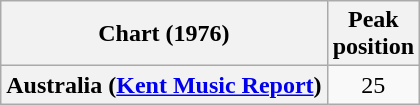<table class="wikitable sortable plainrowheaders" style="text-align:center">
<tr>
<th>Chart (1976)</th>
<th>Peak<br>position</th>
</tr>
<tr>
<th scope="row">Australia (<a href='#'>Kent Music Report</a>)</th>
<td>25</td>
</tr>
</table>
